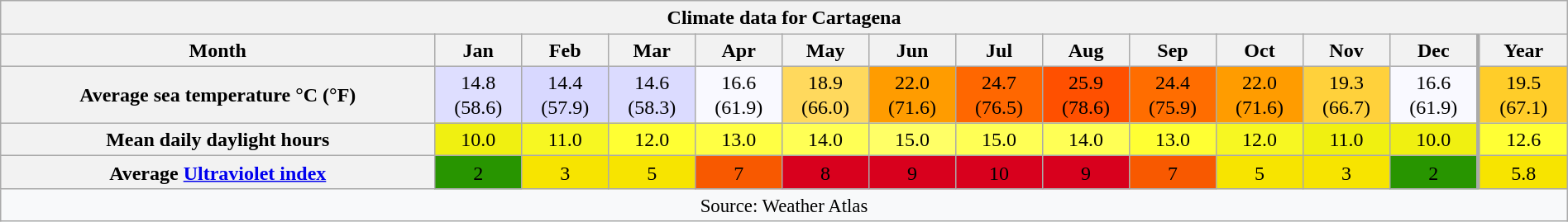<table style="width:100%;text-align:center;line-height:1.2em;margin-left:auto;margin-right:auto" class="wikitable mw-collapsible">
<tr>
<th Colspan=14>Climate data for Cartagena</th>
</tr>
<tr>
<th>Month</th>
<th>Jan</th>
<th>Feb</th>
<th>Mar</th>
<th>Apr</th>
<th>May</th>
<th>Jun</th>
<th>Jul</th>
<th>Aug</th>
<th>Sep</th>
<th>Oct</th>
<th>Nov</th>
<th>Dec</th>
<th style="border-left-width:medium">Year</th>
</tr>
<tr>
<th>Average sea temperature °C (°F)</th>
<td style="background:#DEDEFF;color:#000000;">14.8<br>(58.6)</td>
<td style="background:#D8D8FF;color:#000000;">14.4<br>(57.9)</td>
<td style="background:#DBDBFF;color:#000000;">14.6<br>(58.3)</td>
<td style="background:#F9F9FF;color:#000000;">16.6<br>(61.9)</td>
<td style="background:#FFD95D;color:#000000;">18.9<br>(66.0)</td>
<td style="background:#FF9C00;color:#000000;">22.0<br>(71.6)</td>
<td style="background:#FF6700;color:#000000;">24.7<br>(76.5)</td>
<td style="background:#FF5000;color:#000000;">25.9<br>(78.6)</td>
<td style="background:#FF6D00;color:#000000;">24.4<br>(75.9)</td>
<td style="background:#FF9C00;color:#000000;">22.0<br>(71.6)</td>
<td style="background:#FFD13B;color:#000000;">19.3<br>(66.7)</td>
<td style="background:#F9F9FF;color:#000000;">16.6<br>(61.9)</td>
<td style="background:#FFCD29;color:#000000;border-left-width:medium">19.5<br>(67.1)</td>
</tr>
<tr>
<th>Mean daily daylight hours</th>
<td style="background:#F0F011;color:#000000;">10.0</td>
<td style="background:#F7F722;color:#000000;">11.0</td>
<td style="background:#FFFF33;color:#000000;">12.0</td>
<td style="background:#FFFF44;color:#000000;">13.0</td>
<td style="background:#FFFF55;color:#000000;">14.0</td>
<td style="background:#FFFF66;color:#000000;">15.0</td>
<td style="background:#FFFF55;color:#000000;">15.0</td>
<td style="background:#FFFF55;color:#000000;">14.0</td>
<td style="background:#FFFF33;color:#000000;">13.0</td>
<td style="background:#F7F722;color:#000000;">12.0</td>
<td style="background:#F0F011;color:#000000;">11.0</td>
<td style="background:#F0F011;color:#000000;">10.0</td>
<td style="background:#FFFF35;color:#000000;border-left-width:medium">12.6</td>
</tr>
<tr>
<th>Average <a href='#'>Ultraviolet index</a></th>
<td style="background:#289500;color:#000000;">2</td>
<td style="background:#f7e400;color:#000000;">3</td>
<td style="background:#f7e400;color:#000000;">5</td>
<td style="background:#f85900;color:#000000;">7</td>
<td style="background:#d8001d;color:#000000;">8</td>
<td style="background:#d8001d;color:#000000;">9</td>
<td style="background:#d8001d;color:#000000;">10</td>
<td style="background:#d8001d;color:#000000;">9</td>
<td style="background:#f85900;color:#000000;">7</td>
<td style="background:#f7e400;color:#000000;">5</td>
<td style="background:#f7e400;color:#000000;">3</td>
<td style="background:#289500;color:#000000;">2</td>
<td style="background:#f7e400;color:#000000;border-left-width:medium">5.8</td>
</tr>
<tr>
<th Colspan=14 style="background:#f8f9fa;font-weight:normal;font-size:95%;">Source: Weather Atlas</th>
</tr>
</table>
